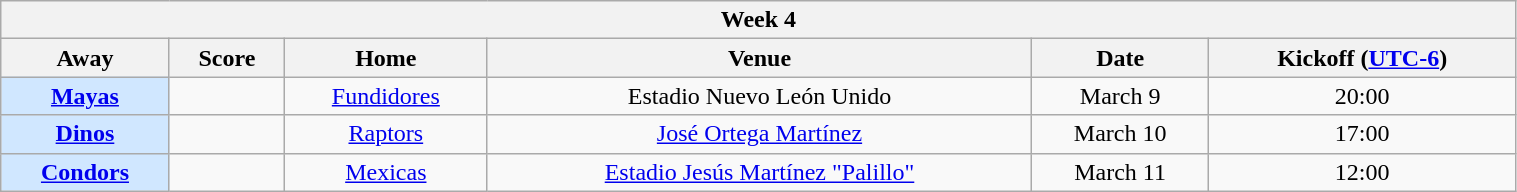<table class="wikitable mw-collapsible mw-collapsed" style="width:80%;">
<tr>
<th colspan="8">Week 4</th>
</tr>
<tr>
<th>Away</th>
<th>Score</th>
<th>Home</th>
<th>Venue</th>
<th>Date</th>
<th>Kickoff (<a href='#'>UTC-6</a>)</th>
</tr>
<tr align="center">
<td bgcolor="#D0E7FF"><strong><a href='#'>Mayas</a></strong></td>
<td></td>
<td><a href='#'>Fundidores</a></td>
<td>Estadio Nuevo León Unido</td>
<td>March 9</td>
<td>20:00</td>
</tr>
<tr align="center">
<td bgcolor="#D0E7FF"><strong><a href='#'>Dinos</a></strong></td>
<td></td>
<td><a href='#'>Raptors</a></td>
<td><a href='#'>José Ortega Martínez</a></td>
<td>March 10</td>
<td>17:00</td>
</tr>
<tr align="center">
<td bgcolor="#D0E7FF"><strong><a href='#'>Condors</a></strong></td>
<td></td>
<td><a href='#'>Mexicas</a></td>
<td><a href='#'>Estadio Jesús Martínez "Palillo"</a></td>
<td>March 11</td>
<td>12:00</td>
</tr>
</table>
